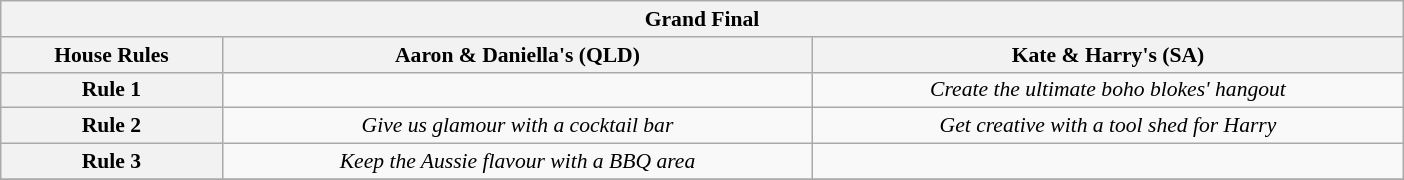<table class="wikitable plainrowheaders" style="text-align:center; font-size:90%; width:65em;">
<tr>
<th colspan="3" >Grand Final</th>
</tr>
<tr>
<th style="width:15%;">House Rules</th>
<th style="width:40%;">Aaron & Daniella's (QLD)</th>
<th style="width:40%;">Kate & Harry's (SA)</th>
</tr>
<tr>
<th>Rule 1</th>
<td></td>
<td><em>Create the ultimate boho blokes' hangout</em></td>
</tr>
<tr>
<th>Rule 2</th>
<td><em>Give us glamour with a cocktail bar</em></td>
<td><em>Get creative with a tool shed for Harry</em></td>
</tr>
<tr>
<th>Rule 3</th>
<td><em>Keep the Aussie flavour with a BBQ area</em></td>
<td></td>
</tr>
<tr>
</tr>
</table>
